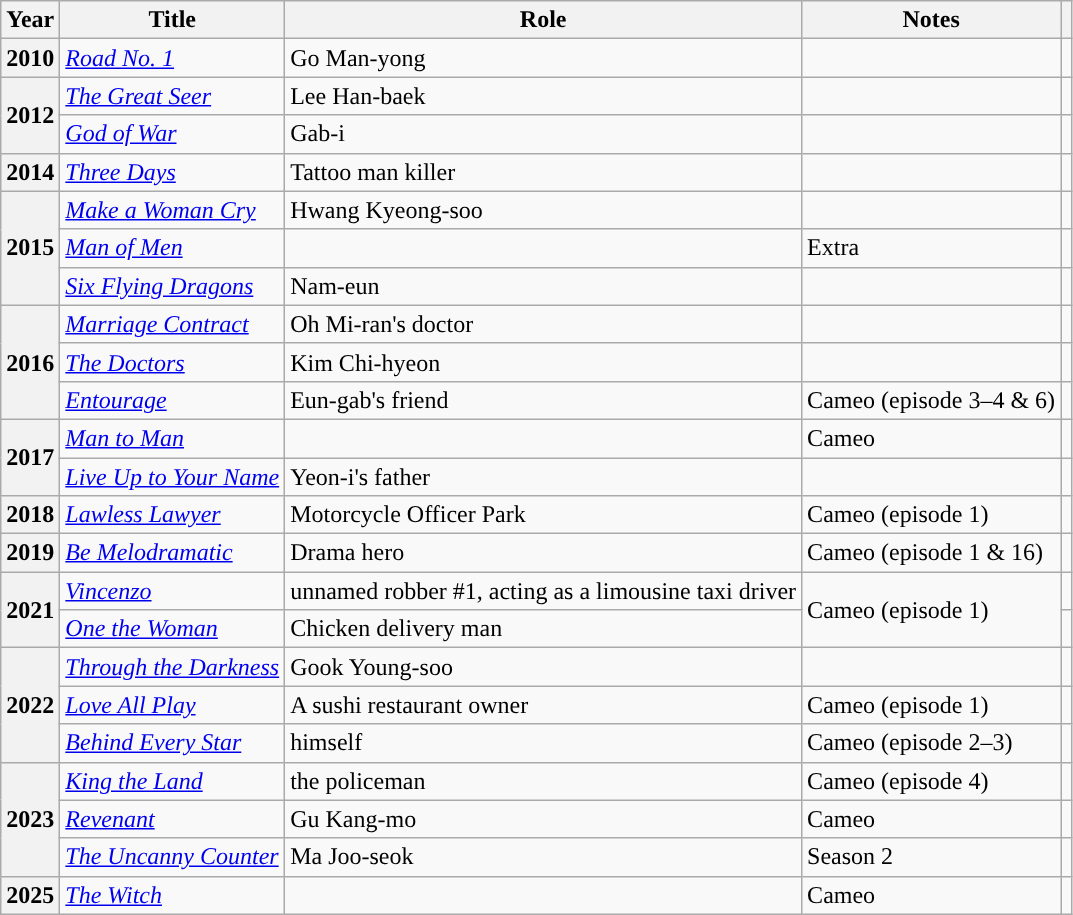<table class="wikitable sortable plainrowheaders">
<tr>
<th scope="col">Year</th>
<th scope="col">Title</th>
<th scope="col">Role</th>
<th scope="col" class="unsortable">Notes</th>
<th scope="col" class="unsortable"></th>
</tr>
<tr>
<th scope="row">2010</th>
<td><em><a href='#'>Road No. 1</a></em></td>
<td>Go Man-yong</td>
<td></td>
<td></td>
</tr>
<tr>
<th scope="row" rowspan=2>2012</th>
<td><em><a href='#'>The Great Seer</a></em></td>
<td>Lee Han-baek</td>
<td></td>
<td></td>
</tr>
<tr>
<td><em><a href='#'>God of War</a></em></td>
<td>Gab-i</td>
<td></td>
<td></td>
</tr>
<tr>
<th scope="row">2014</th>
<td><em><a href='#'>Three Days</a></em></td>
<td>Tattoo man killer</td>
<td></td>
<td></td>
</tr>
<tr>
<th scope="row" rowspan=3>2015</th>
<td><em><a href='#'>Make a Woman Cry</a></em></td>
<td>Hwang Kyeong-soo</td>
<td></td>
<td></td>
</tr>
<tr>
<td><em><a href='#'>Man of Men</a></em></td>
<td></td>
<td>Extra</td>
<td></td>
</tr>
<tr>
<td><em><a href='#'>Six Flying Dragons</a></em></td>
<td>Nam-eun</td>
<td></td>
<td></td>
</tr>
<tr>
<th scope="row" rowspan=3>2016</th>
<td><em><a href='#'>Marriage Contract</a></em></td>
<td>Oh Mi-ran's doctor</td>
<td></td>
<td></td>
</tr>
<tr>
<td><em><a href='#'>The Doctors</a></em></td>
<td>Kim Chi-hyeon</td>
<td></td>
<td></td>
</tr>
<tr>
<td><em><a href='#'>Entourage</a></em></td>
<td>Eun-gab's friend</td>
<td>Cameo (episode 3–4 & 6)</td>
<td></td>
</tr>
<tr>
<th scope="row" rowspan=2>2017</th>
<td><em><a href='#'>Man to Man</a></em></td>
<td></td>
<td>Cameo</td>
<td></td>
</tr>
<tr>
<td><em><a href='#'>Live Up to Your Name</a></em></td>
<td>Yeon-i's father</td>
<td></td>
<td></td>
</tr>
<tr>
<th scope="row">2018</th>
<td><em><a href='#'>Lawless Lawyer</a></em></td>
<td>Motorcycle Officer Park</td>
<td>Cameo (episode 1)</td>
<td></td>
</tr>
<tr>
<th scope="row">2019</th>
<td><em><a href='#'>Be Melodramatic</a></em></td>
<td>Drama hero</td>
<td>Cameo (episode 1 & 16)</td>
<td style="text-align:center"></td>
</tr>
<tr>
<th scope="row" rowspan=2>2021</th>
<td><em><a href='#'>Vincenzo</a></em></td>
<td>unnamed robber #1, acting as a limousine taxi driver</td>
<td rowspan=2>Cameo (episode 1)</td>
<td style="text-align:center"></td>
</tr>
<tr>
<td><em><a href='#'>One the Woman</a></em></td>
<td>Chicken delivery man</td>
<td style="text-align:center"></td>
</tr>
<tr>
<th scope="row" rowspan=3>2022</th>
<td><em><a href='#'>Through the Darkness</a></em></td>
<td>Gook Young-soo</td>
<td></td>
<td style="text-align:center"></td>
</tr>
<tr>
<td><em><a href='#'>Love All Play</a></em></td>
<td>A sushi restaurant owner</td>
<td>Cameo (episode 1)</td>
<td style="text-align:center"></td>
</tr>
<tr>
<td><em><a href='#'>Behind Every Star</a></em></td>
<td>himself</td>
<td>Cameo (episode 2–3)</td>
<td style="text-align:center"></td>
</tr>
<tr>
<th scope="row" rowspan="3">2023</th>
<td><em><a href='#'>King the Land</a></em></td>
<td>the policeman</td>
<td>Cameo (episode 4)</td>
<td style="text-align:center"></td>
</tr>
<tr>
<td><em><a href='#'>Revenant</a></em></td>
<td>Gu Kang-mo</td>
<td>Cameo</td>
<td style="text-align:center"></td>
</tr>
<tr>
<td><em><a href='#'>The Uncanny Counter</a></em></td>
<td>Ma Joo-seok</td>
<td>Season 2</td>
<td style="text-align:center"></td>
</tr>
<tr>
<th scope="row" rowspan="1”">2025</th>
<td><em><a href='#'>The Witch</a></em></td>
<td></td>
<td>Cameo</td>
<td style="text-align:center"></td>
</tr>
</table>
